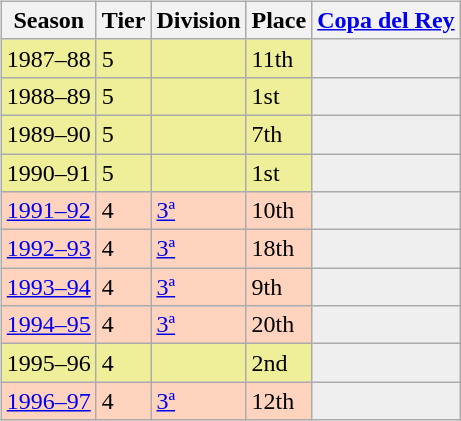<table>
<tr>
<td valign="top" width=0%><br><table class="wikitable">
<tr style="background:#f0f6fa;">
<th>Season</th>
<th>Tier</th>
<th>Division</th>
<th>Place</th>
<th><a href='#'>Copa del Rey</a></th>
</tr>
<tr>
<td style="background:#EFEF99;">1987–88</td>
<td style="background:#EFEF99;">5</td>
<td style="background:#EFEF99;"></td>
<td style="background:#EFEF99;">11th</td>
<th style="background:#efefef;"></th>
</tr>
<tr>
<td style="background:#EFEF99;">1988–89</td>
<td style="background:#EFEF99;">5</td>
<td style="background:#EFEF99;"></td>
<td style="background:#EFEF99;">1st</td>
<th style="background:#efefef;"></th>
</tr>
<tr>
<td style="background:#EFEF99;">1989–90</td>
<td style="background:#EFEF99;">5</td>
<td style="background:#EFEF99;"></td>
<td style="background:#EFEF99;">7th</td>
<th style="background:#efefef;"></th>
</tr>
<tr>
<td style="background:#EFEF99;">1990–91</td>
<td style="background:#EFEF99;">5</td>
<td style="background:#EFEF99;"></td>
<td style="background:#EFEF99;">1st</td>
<th style="background:#efefef;"></th>
</tr>
<tr>
<td style="background:#FFD3BD;"><a href='#'>1991–92</a></td>
<td style="background:#FFD3BD;">4</td>
<td style="background:#FFD3BD;"><a href='#'>3ª</a></td>
<td style="background:#FFD3BD;">10th</td>
<td style="background:#efefef;"></td>
</tr>
<tr>
<td style="background:#FFD3BD;"><a href='#'>1992–93</a></td>
<td style="background:#FFD3BD;">4</td>
<td style="background:#FFD3BD;"><a href='#'>3ª</a></td>
<td style="background:#FFD3BD;">18th</td>
<td style="background:#efefef;"></td>
</tr>
<tr>
<td style="background:#FFD3BD;"><a href='#'>1993–94</a></td>
<td style="background:#FFD3BD;">4</td>
<td style="background:#FFD3BD;"><a href='#'>3ª</a></td>
<td style="background:#FFD3BD;">9th</td>
<td style="background:#efefef;"></td>
</tr>
<tr>
<td style="background:#FFD3BD;"><a href='#'>1994–95</a></td>
<td style="background:#FFD3BD;">4</td>
<td style="background:#FFD3BD;"><a href='#'>3ª</a></td>
<td style="background:#FFD3BD;">20th</td>
<td style="background:#efefef;"></td>
</tr>
<tr>
<td style="background:#EFEF99;">1995–96</td>
<td style="background:#EFEF99;">4</td>
<td style="background:#EFEF99;"></td>
<td style="background:#EFEF99;">2nd</td>
<th style="background:#efefef;"></th>
</tr>
<tr>
<td style="background:#FFD3BD;"><a href='#'>1996–97</a></td>
<td style="background:#FFD3BD;">4</td>
<td style="background:#FFD3BD;"><a href='#'>3ª</a></td>
<td style="background:#FFD3BD;">12th</td>
<td style="background:#efefef;"></td>
</tr>
</table>
</td>
</tr>
</table>
